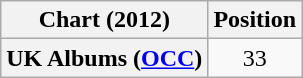<table class="wikitable sortable plainrowheaders" style="text-align:center">
<tr>
<th scope="col">Chart (2012)</th>
<th scope="col">Position</th>
</tr>
<tr>
<th scope="row">UK Albums (<a href='#'>OCC</a>)</th>
<td style="text-align:center;">33</td>
</tr>
</table>
